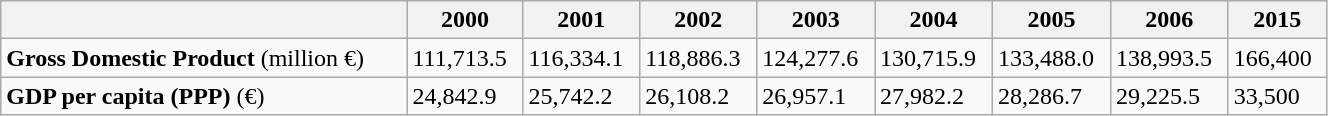<table class="wikitable" style="width:70%;">
<tr>
<th></th>
<th>2000</th>
<th>2001</th>
<th>2002</th>
<th>2003</th>
<th>2004</th>
<th>2005</th>
<th>2006</th>
<th>2015</th>
</tr>
<tr>
<td><strong>Gross Domestic Product</strong> (million €)</td>
<td>111,713.5</td>
<td>116,334.1</td>
<td>118,886.3</td>
<td>124,277.6</td>
<td>130,715.9</td>
<td>133,488.0</td>
<td>138,993.5</td>
<td>166,400</td>
</tr>
<tr>
<td><strong>GDP per capita (PPP)</strong> (€)</td>
<td>24,842.9</td>
<td>25,742.2</td>
<td>26,108.2</td>
<td>26,957.1</td>
<td>27,982.2</td>
<td>28,286.7</td>
<td>29,225.5</td>
<td>33,500</td>
</tr>
</table>
